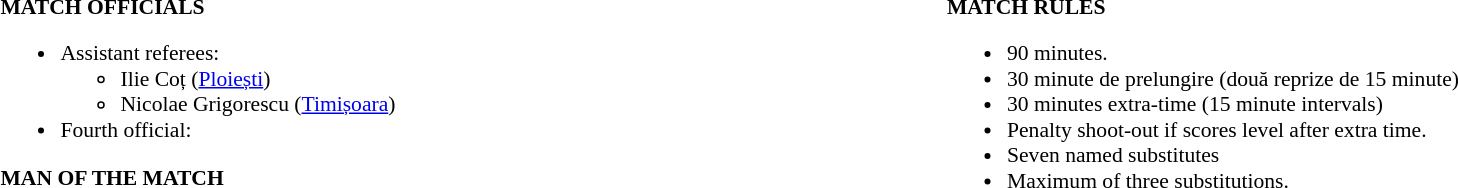<table width=100% style="font-size: 90%">
<tr>
<td width=50% valign=top><br><strong>MATCH OFFICIALS</strong><ul><li>Assistant referees:<ul><li>Ilie Coț (<a href='#'>Ploiești</a>)</li><li>Nicolae Grigorescu (<a href='#'>Timișoara</a>)</li></ul></li><li>Fourth official:</li></ul><strong>MAN OF THE MATCH</strong></td>
<td width=50% valign=top><br><strong>MATCH RULES</strong><ul><li>90 minutes.</li><li>30 minute de prelungire (două reprize de 15 minute)</li><li>30 minutes extra-time (15 minute intervals)</li><li>Penalty shoot-out if scores level after extra time.</li><li>Seven named substitutes</li><li>Maximum of three substitutions.</li></ul></td>
</tr>
</table>
